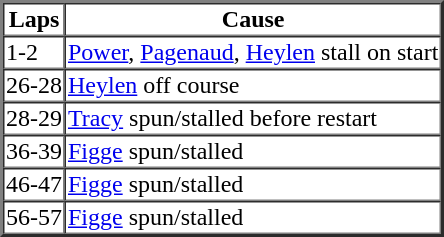<table border=2 cellspacing=0>
<tr>
<th>Laps</th>
<th>Cause</th>
</tr>
<tr>
<td>1-2</td>
<td><a href='#'>Power</a>, <a href='#'>Pagenaud</a>, <a href='#'>Heylen</a> stall on start</td>
</tr>
<tr>
<td>26-28</td>
<td><a href='#'>Heylen</a> off course</td>
</tr>
<tr>
<td>28-29</td>
<td><a href='#'>Tracy</a> spun/stalled before restart</td>
</tr>
<tr>
<td>36-39</td>
<td><a href='#'>Figge</a> spun/stalled</td>
</tr>
<tr>
<td>46-47</td>
<td><a href='#'>Figge</a> spun/stalled</td>
</tr>
<tr>
<td>56-57</td>
<td><a href='#'>Figge</a> spun/stalled</td>
</tr>
</table>
